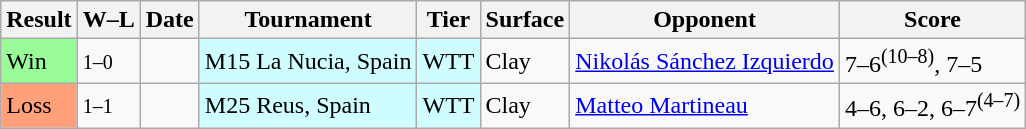<table class="sortable wikitable">
<tr>
<th>Result</th>
<th class="unsortable">W–L</th>
<th>Date</th>
<th>Tournament</th>
<th>Tier</th>
<th>Surface</th>
<th>Opponent</th>
<th class="unsortable">Score</th>
</tr>
<tr>
<td bgcolor=98FB98>Win</td>
<td><small>1–0</small></td>
<td></td>
<td style="background:#cffcff;">M15 La Nucia, Spain</td>
<td style="background:#cffcff;">WTT</td>
<td>Clay</td>
<td> <a href='#'>Nikolás Sánchez Izquierdo</a></td>
<td>7–6<sup>(10–8)</sup>, 7–5</td>
</tr>
<tr>
<td bgcolor=FFA07A>Loss</td>
<td><small>1–1</small></td>
<td></td>
<td style="background:#cffcff;">M25 Reus, Spain</td>
<td style="background:#cffcff;">WTT</td>
<td>Clay</td>
<td> <a href='#'>Matteo Martineau</a></td>
<td>4–6, 6–2, 6–7<sup>(4–7)</sup></td>
</tr>
</table>
